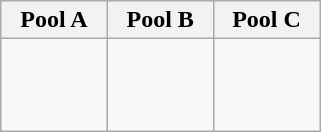<table class="wikitable">
<tr>
<th width="25%">Pool A</th>
<th width="25%">Pool B</th>
<th width="25%">Pool C</th>
</tr>
<tr>
<td><br><br><br></td>
<td><br><br><br></td>
<td><br><br><br></td>
</tr>
</table>
